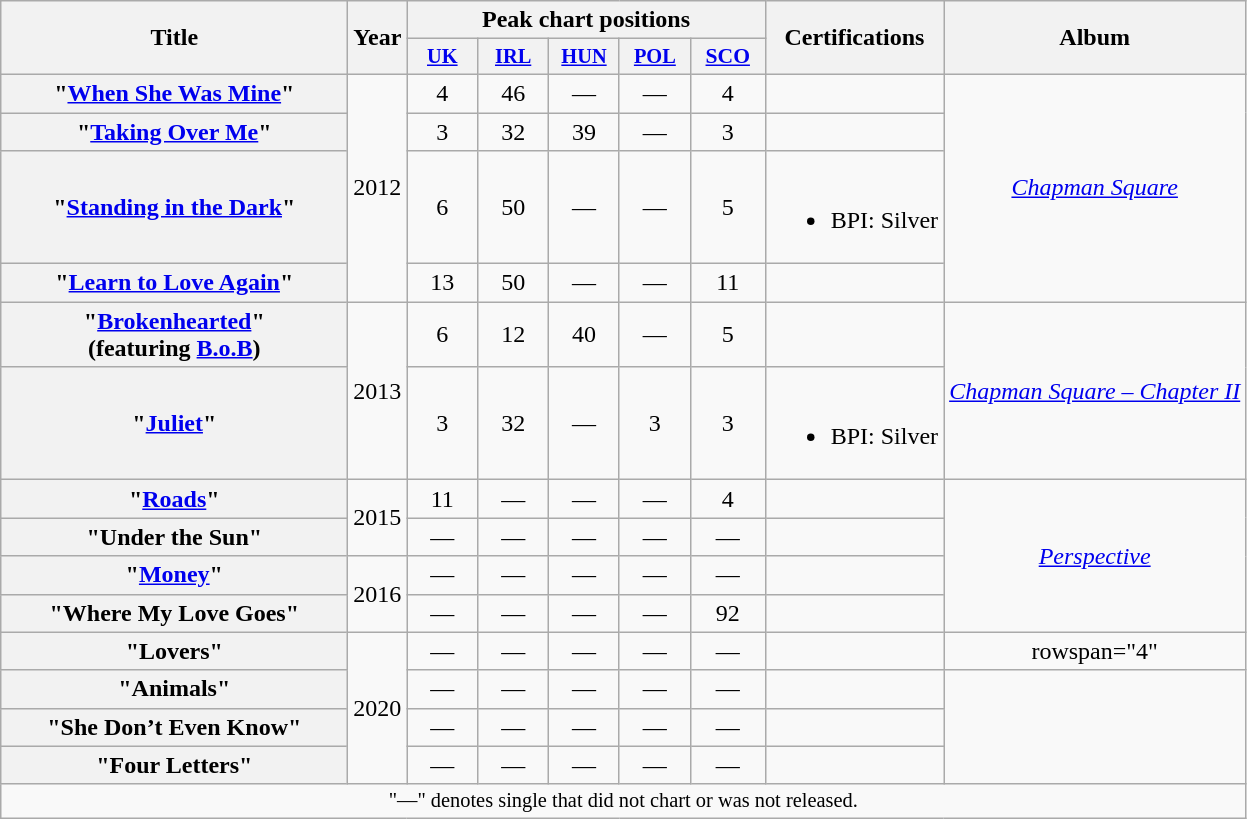<table class="wikitable plainrowheaders" style="text-align:center;">
<tr>
<th scope="col" rowspan="2" style="width:14em;">Title</th>
<th scope="col" rowspan="2" style="width:1em;">Year</th>
<th scope="col" colspan="5">Peak chart positions</th>
<th scope="col" rowspan="2">Certifications</th>
<th scope="col" rowspan="2">Album</th>
</tr>
<tr>
<th scope="col" style="width:3em;font-size:85%;"><a href='#'>UK</a><br></th>
<th scope="col" style="width:3em;font-size:85%;"><a href='#'>IRL</a><br></th>
<th scope="col" style="width:3em;font-size:85%;"><a href='#'>HUN</a></th>
<th scope="col" style="width:3em;font-size:85%;"><a href='#'>POL</a><br></th>
<th scope="col" style="width:3em;font-size:90%;"><a href='#'>SCO</a></th>
</tr>
<tr>
<th scope="row">"<a href='#'>When She Was Mine</a>"</th>
<td rowspan="4">2012</td>
<td>4</td>
<td>46</td>
<td>—</td>
<td>—</td>
<td>4</td>
<td></td>
<td rowspan="4"><em><a href='#'>Chapman Square</a></em></td>
</tr>
<tr>
<th scope="row">"<a href='#'>Taking Over Me</a>"</th>
<td>3</td>
<td>32</td>
<td>39</td>
<td>—</td>
<td>3</td>
<td></td>
</tr>
<tr>
<th scope="row">"<a href='#'>Standing in the Dark</a>"</th>
<td>6</td>
<td>50</td>
<td>—</td>
<td>—</td>
<td>5</td>
<td><br><ul><li>BPI: Silver</li></ul></td>
</tr>
<tr>
<th scope="row">"<a href='#'>Learn to Love Again</a>"</th>
<td>13</td>
<td>50</td>
<td>—</td>
<td>—</td>
<td>11</td>
<td></td>
</tr>
<tr>
<th scope="row">"<a href='#'>Brokenhearted</a>"<br><span>(featuring <a href='#'>B.o.B</a>)</span></th>
<td rowspan="2">2013</td>
<td>6</td>
<td>12</td>
<td>40</td>
<td>—</td>
<td>5</td>
<td></td>
<td rowspan="2"><em><a href='#'>Chapman Square – Chapter II</a></em></td>
</tr>
<tr>
<th scope="row">"<a href='#'>Juliet</a>"</th>
<td>3</td>
<td>32</td>
<td>—</td>
<td>3</td>
<td>3</td>
<td><br><ul><li>BPI: Silver</li></ul></td>
</tr>
<tr>
<th scope="row">"<a href='#'>Roads</a>"</th>
<td rowspan="2">2015</td>
<td>11</td>
<td>—</td>
<td>—</td>
<td>—</td>
<td>4</td>
<td></td>
<td rowspan="4"><em><a href='#'>Perspective</a></em></td>
</tr>
<tr>
<th scope="row">"Under the Sun"</th>
<td>—</td>
<td>—</td>
<td>—</td>
<td>—</td>
<td>—</td>
<td></td>
</tr>
<tr>
<th scope="row">"<a href='#'>Money</a>"</th>
<td rowspan="2">2016</td>
<td>—</td>
<td>—</td>
<td>—</td>
<td>—</td>
<td>—</td>
<td></td>
</tr>
<tr>
<th scope="row">"Where My Love Goes"</th>
<td>—</td>
<td>—</td>
<td>—</td>
<td>—</td>
<td>92</td>
</tr>
<tr>
<th scope="row">"Lovers"</th>
<td rowspan="4">2020</td>
<td>—</td>
<td>—</td>
<td>—</td>
<td>—</td>
<td>—</td>
<td></td>
<td>rowspan="4" </td>
</tr>
<tr>
<th scope="row">"Animals"</th>
<td>—</td>
<td>—</td>
<td>—</td>
<td>—</td>
<td>—</td>
<td></td>
</tr>
<tr>
<th scope="row">"She Don’t Even Know"</th>
<td>—</td>
<td>—</td>
<td>—</td>
<td>—</td>
<td>—</td>
<td></td>
</tr>
<tr>
<th scope="row">"Four Letters"</th>
<td>—</td>
<td>—</td>
<td>—</td>
<td>—</td>
<td>—</td>
<td></td>
</tr>
<tr>
<td colspan="9" style="font-size:85%">"—" denotes single that did not chart or was not released.</td>
</tr>
</table>
